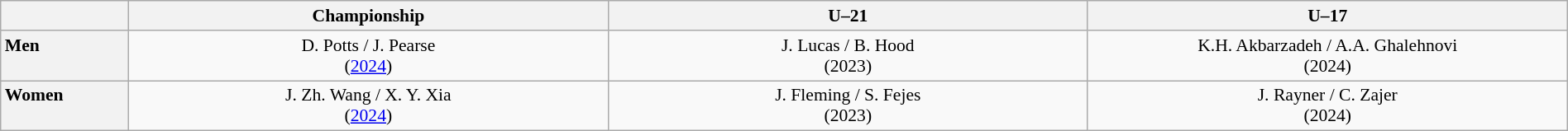<table class="wikitable" style="font-size:90%; text-align:center; width:100%">
<tr>
<th style="width:8%"></th>
<th style="width:30%">Championship</th>
<th style="width:30%">U–21</th>
<th style="width:30%">U–17</th>
</tr>
<tr valign=top>
<th style="text-align:left;">Men</th>
<td>D. Potts / J. Pearse <br> (<a href='#'>2024</a>)</td>
<td>J. Lucas / B. Hood<br> (2023)</td>
<td>K.H. Akbarzadeh / A.A. Ghalehnovi<br> (2024)</td>
</tr>
<tr valign=top>
<th style="text-align:left;">Women</th>
<td>J. Zh. Wang / X. Y. Xia <br> (<a href='#'>2024</a>)</td>
<td>J. Fleming / S. Fejes <br> (2023)</td>
<td>J. Rayner / C. Zajer <br> (2024)</td>
</tr>
</table>
